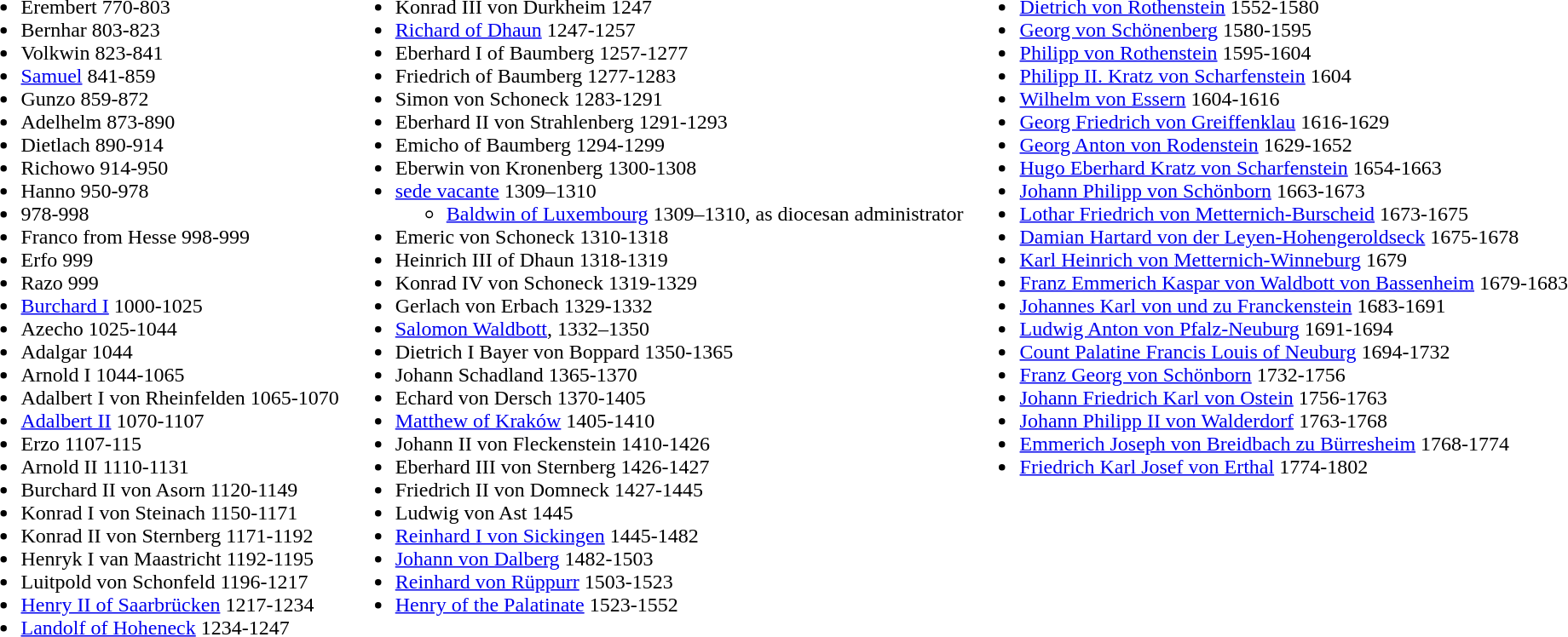<table>
<tr>
<td valign="top"><br><ul><li>Erembert 770-803</li><li>Bernhar 803-823</li><li>Volkwin 823-841</li><li><a href='#'>Samuel</a> 841-859</li><li>Gunzo 859-872</li><li>Adelhelm 873-890</li><li>Dietlach 890-914</li><li>Richowo 914-950</li><li>Hanno 950-978</li><li> 978-998</li><li>Franco from Hesse 998-999</li><li>Erfo 999</li><li>Razo 999</li><li><a href='#'>Burchard I</a> 1000-1025</li><li>Azecho 1025-1044</li><li>Adalgar 1044</li><li>Arnold I 1044-1065</li><li>Adalbert I von Rheinfelden 1065-1070</li><li><a href='#'>Adalbert II</a> 1070-1107</li><li>Erzo 1107-115</li><li>Arnold II 1110-1131</li><li>Burchard II von Asorn 1120-1149</li><li>Konrad I von Steinach 1150-1171</li><li>Konrad II von Sternberg 1171-1192</li><li>Henryk I van Maastricht 1192-1195</li><li>Luitpold von Schonfeld 1196-1217</li><li><a href='#'>Henry II of Saarbrücken</a> 1217-1234</li><li><a href='#'>Landolf of Hoheneck</a> 1234-1247</li></ul></td>
<td valign="top"><br><ul><li>Konrad III von Durkheim 1247</li><li><a href='#'>Richard of Dhaun</a> 1247-1257</li><li>Eberhard I of Baumberg 1257-1277</li><li>Friedrich of Baumberg 1277-1283</li><li>Simon von Schoneck 1283-1291</li><li>Eberhard II von Strahlenberg 1291-1293</li><li>Emicho of Baumberg 1294-1299</li><li>Eberwin von Kronenberg 1300-1308</li><li><a href='#'>sede vacante</a> 1309–1310<ul><li><a href='#'>Baldwin of Luxembourg</a> 1309–1310, as diocesan administrator</li></ul></li><li>Emeric von Schoneck 1310-1318</li><li>Heinrich III of Dhaun 1318-1319</li><li>Konrad IV von Schoneck 1319-1329</li><li>Gerlach von Erbach 1329-1332</li><li><a href='#'>Salomon Waldbott</a>,  1332–1350</li><li>Dietrich I Bayer von Boppard 1350-1365</li><li>Johann Schadland 1365-1370</li><li>Echard von Dersch 1370-1405</li><li><a href='#'>Matthew of Kraków</a> 1405-1410</li><li>Johann II von Fleckenstein 1410-1426</li><li>Eberhard III von Sternberg 1426-1427</li><li>Friedrich II von Domneck 1427-1445</li><li>Ludwig von Ast 1445</li><li><a href='#'>Reinhard I von Sickingen</a> 1445-1482</li><li><a href='#'>Johann von Dalberg</a> 1482-1503</li><li><a href='#'>Reinhard von Rüppurr</a> 1503-1523</li><li><a href='#'>Henry of the Palatinate</a> 1523-1552</li></ul></td>
<td valign="top"><br><ul><li><a href='#'>Dietrich von Rothenstein</a> 1552-1580</li><li><a href='#'>Georg von Schönenberg</a> 1580-1595</li><li><a href='#'>Philipp von Rothenstein</a> 1595-1604</li><li><a href='#'>Philipp II. Kratz von Scharfenstein</a> 1604</li><li><a href='#'>Wilhelm von Essern</a> 1604-1616</li><li><a href='#'>Georg Friedrich von Greiffenklau</a> 1616-1629</li><li><a href='#'>Georg Anton von Rodenstein</a> 1629-1652</li><li><a href='#'>Hugo Eberhard Kratz von Scharfenstein</a> 1654-1663</li><li><a href='#'>Johann Philipp von Schönborn</a> 1663-1673</li><li><a href='#'>Lothar Friedrich von Metternich-Burscheid</a> 1673-1675</li><li><a href='#'>Damian Hartard von der Leyen-Hohengeroldseck</a> 1675-1678</li><li><a href='#'>Karl Heinrich von Metternich-Winneburg</a> 1679</li><li><a href='#'>Franz Emmerich Kaspar von Waldbott von Bassenheim</a> 1679-1683</li><li><a href='#'>Johannes Karl von und zu Franckenstein</a> 1683-1691</li><li><a href='#'>Ludwig Anton von Pfalz-Neuburg</a> 1691-1694</li><li><a href='#'>Count Palatine Francis Louis of Neuburg</a> 1694-1732</li><li><a href='#'>Franz Georg von Schönborn</a> 1732-1756</li><li><a href='#'>Johann Friedrich Karl von Ostein</a> 1756-1763</li><li><a href='#'>Johann Philipp II von Walderdorf</a> 1763-1768</li><li><a href='#'>Emmerich Joseph von Breidbach zu Bürresheim</a> 1768-1774</li><li><a href='#'>Friedrich Karl Josef von Erthal</a> 1774-1802</li></ul></td>
</tr>
</table>
